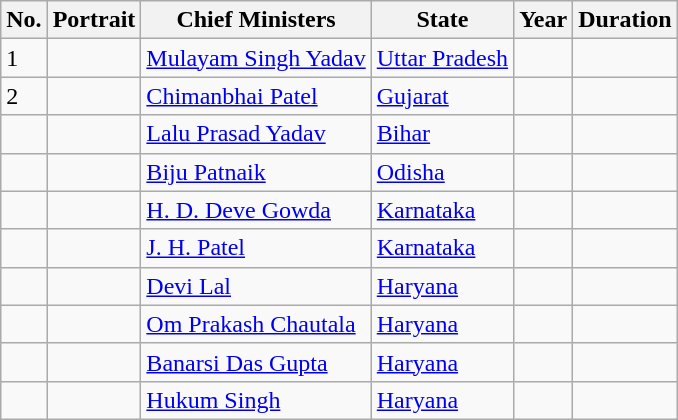<table class="sortable wikitable">
<tr>
<th>No.</th>
<th>Portrait</th>
<th>Chief Ministers</th>
<th>State</th>
<th>Year</th>
<th>Duration</th>
</tr>
<tr>
<td>1</td>
<td></td>
<td><a href='#'>Mulayam Singh Yadav</a></td>
<td><a href='#'>Uttar Pradesh</a></td>
<td></td>
<td></td>
</tr>
<tr>
<td>2</td>
<td></td>
<td><a href='#'>Chimanbhai Patel</a></td>
<td><a href='#'>Gujarat</a></td>
<td></td>
<td></td>
</tr>
<tr>
<td></td>
<td></td>
<td><a href='#'>Lalu Prasad Yadav</a></td>
<td><a href='#'>Bihar</a></td>
<td></td>
<td></td>
</tr>
<tr>
<td></td>
<td></td>
<td><a href='#'>Biju Patnaik</a></td>
<td><a href='#'>Odisha</a></td>
<td></td>
<td></td>
</tr>
<tr>
<td></td>
<td></td>
<td><a href='#'>H. D. Deve Gowda</a></td>
<td><a href='#'>Karnataka</a></td>
<td></td>
<td></td>
</tr>
<tr>
<td></td>
<td></td>
<td><a href='#'>J. H. Patel</a></td>
<td><a href='#'>Karnataka</a></td>
<td></td>
<td></td>
</tr>
<tr>
<td></td>
<td></td>
<td><a href='#'>Devi Lal</a></td>
<td><a href='#'>Haryana</a></td>
<td></td>
<td></td>
</tr>
<tr>
<td></td>
<td></td>
<td><a href='#'>Om Prakash Chautala</a></td>
<td><a href='#'>Haryana</a></td>
<td></td>
<td></td>
</tr>
<tr>
<td></td>
<td></td>
<td><a href='#'>Banarsi Das Gupta</a></td>
<td><a href='#'>Haryana</a></td>
<td></td>
<td></td>
</tr>
<tr>
<td></td>
<td></td>
<td><a href='#'>Hukum Singh</a></td>
<td><a href='#'>Haryana</a></td>
<td></td>
<td></td>
</tr>
</table>
